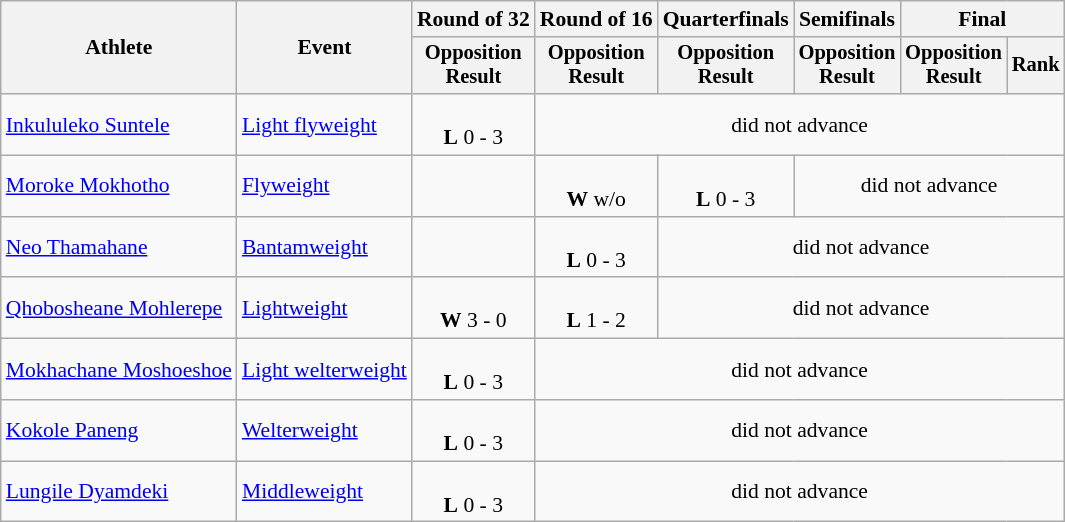<table class="wikitable" style="font-size:90%;">
<tr>
<th rowspan=2>Athlete</th>
<th rowspan=2>Event</th>
<th>Round of 32</th>
<th>Round of 16</th>
<th>Quarterfinals</th>
<th>Semifinals</th>
<th colspan=2>Final</th>
</tr>
<tr style="font-size:95%">
<th>Opposition<br>Result</th>
<th>Opposition<br>Result</th>
<th>Opposition<br>Result</th>
<th>Opposition<br>Result</th>
<th>Opposition<br>Result</th>
<th>Rank</th>
</tr>
<tr align=center>
<td align=left><a href='#'>Inkululeko Suntele</a></td>
<td align=left><a href='#'>Light flyweight</a></td>
<td><br><strong>L</strong> 0 - 3</td>
<td colspan=5>did not advance</td>
</tr>
<tr align=center>
<td align=left><a href='#'>Moroke Mokhotho</a></td>
<td align=left><a href='#'>Flyweight</a></td>
<td></td>
<td><br><strong>W</strong> w/o</td>
<td><br><strong>L</strong> 0 - 3</td>
<td colspan=3>did not advance</td>
</tr>
<tr align=center>
<td align=left><a href='#'>Neo Thamahane</a></td>
<td align=left><a href='#'>Bantamweight</a></td>
<td></td>
<td><br><strong>L</strong> 0 - 3</td>
<td colspan=4>did not advance</td>
</tr>
<tr align=center>
<td align=left><a href='#'>Qhobosheane Mohlerepe</a></td>
<td align=left><a href='#'>Lightweight</a></td>
<td><br><strong>W</strong> 3 - 0</td>
<td><br><strong>L</strong> 1 - 2</td>
<td colspan=4>did not advance</td>
</tr>
<tr align=center>
<td align=left><a href='#'>Mokhachane Moshoeshoe</a></td>
<td align=left><a href='#'>Light welterweight</a></td>
<td><br><strong>L</strong> 0 - 3</td>
<td colspan=5>did not advance</td>
</tr>
<tr align=center>
<td align=left><a href='#'>Kokole Paneng</a></td>
<td align=left><a href='#'>Welterweight</a></td>
<td><br><strong>L</strong> 0 - 3</td>
<td colspan=5>did not advance</td>
</tr>
<tr align=center>
<td align=left><a href='#'>Lungile Dyamdeki</a></td>
<td align=left><a href='#'>Middleweight</a></td>
<td><br><strong>L</strong> 0 - 3</td>
<td colspan=5>did not advance</td>
</tr>
</table>
